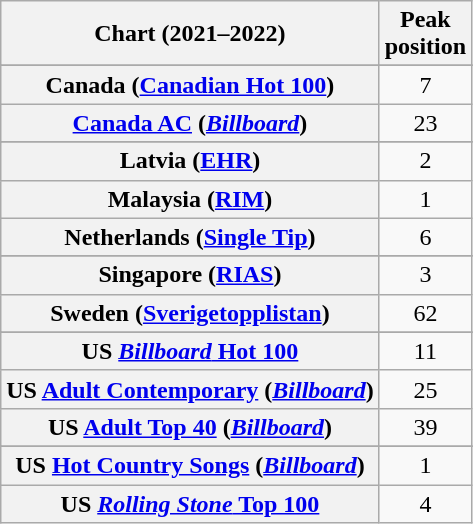<table class="wikitable sortable plainrowheaders" style="text-align:center">
<tr>
<th scope="col">Chart (2021–2022)</th>
<th scope="col">Peak<br>position</th>
</tr>
<tr>
</tr>
<tr>
</tr>
<tr>
<th scope="row">Canada (<a href='#'>Canadian Hot 100</a>)</th>
<td>7</td>
</tr>
<tr>
<th scope="row"><a href='#'>Canada AC</a> (<em><a href='#'>Billboard</a></em>)</th>
<td>23</td>
</tr>
<tr>
</tr>
<tr>
</tr>
<tr>
</tr>
<tr>
<th scope="row">Latvia (<a href='#'>EHR</a>)</th>
<td>2</td>
</tr>
<tr>
<th scope="row">Malaysia (<a href='#'>RIM</a>)</th>
<td>1</td>
</tr>
<tr>
<th scope="row">Netherlands (<a href='#'>Single Tip</a>)</th>
<td>6</td>
</tr>
<tr>
</tr>
<tr>
</tr>
<tr>
<th scope="row">Singapore (<a href='#'>RIAS</a>)</th>
<td>3</td>
</tr>
<tr>
<th scope="row">Sweden (<a href='#'>Sverigetopplistan</a>)</th>
<td>62</td>
</tr>
<tr>
</tr>
<tr>
<th scope="row">US <a href='#'><em>Billboard</em> Hot 100</a></th>
<td>11</td>
</tr>
<tr>
<th scope="row">US <a href='#'>Adult Contemporary</a> (<em><a href='#'>Billboard</a></em>)</th>
<td>25</td>
</tr>
<tr>
<th scope="row">US <a href='#'>Adult Top 40</a> (<em><a href='#'>Billboard</a></em>)</th>
<td>39</td>
</tr>
<tr>
</tr>
<tr>
<th scope="row">US <a href='#'>Hot Country Songs</a> (<em><a href='#'>Billboard</a></em>)</th>
<td>1</td>
</tr>
<tr>
<th scope="row">US <a href='#'><em>Rolling Stone</em> Top 100</a></th>
<td>4</td>
</tr>
</table>
